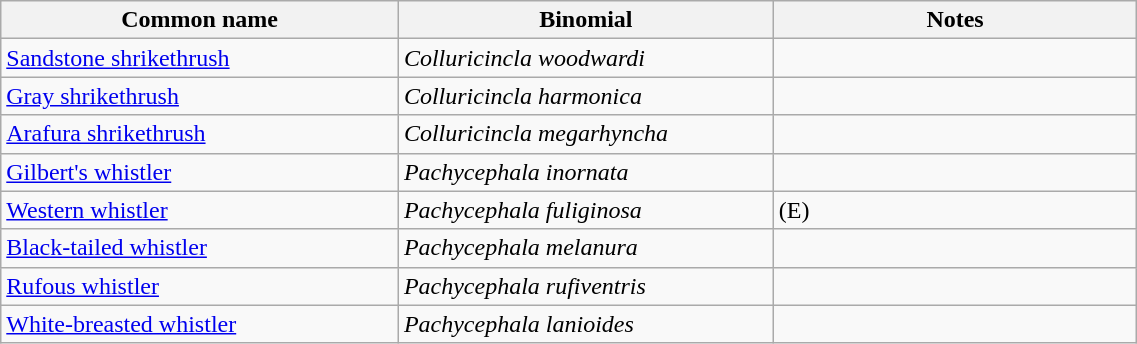<table style="width:60%;" class="wikitable">
<tr>
<th width=35%>Common name</th>
<th width=33%>Binomial</th>
<th width=32%>Notes</th>
</tr>
<tr>
<td><a href='#'>Sandstone shrikethrush</a></td>
<td><em>Colluricincla woodwardi</em></td>
<td></td>
</tr>
<tr>
<td><a href='#'>Gray shrikethrush</a></td>
<td><em>Colluricincla harmonica</em></td>
<td></td>
</tr>
<tr>
<td><a href='#'>Arafura shrikethrush</a></td>
<td><em>Colluricincla megarhyncha</em></td>
<td></td>
</tr>
<tr>
<td><a href='#'>Gilbert's whistler</a></td>
<td><em>Pachycephala inornata</em></td>
<td></td>
</tr>
<tr>
<td><a href='#'>Western whistler</a></td>
<td><em>Pachycephala fuliginosa</em></td>
<td>(E)</td>
</tr>
<tr>
<td><a href='#'>Black-tailed whistler</a></td>
<td><em>Pachycephala melanura</em></td>
<td></td>
</tr>
<tr>
<td><a href='#'>Rufous whistler</a></td>
<td><em>Pachycephala rufiventris</em></td>
<td></td>
</tr>
<tr>
<td><a href='#'>White-breasted whistler</a></td>
<td><em>Pachycephala lanioides</em></td>
<td></td>
</tr>
</table>
